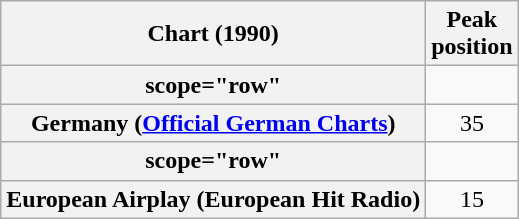<table class="wikitable plainrowheaders sortable" style="text-align:center;">
<tr>
<th scope="col">Chart (1990)</th>
<th scope="col">Peak<br>position</th>
</tr>
<tr>
<th>scope="row" </th>
</tr>
<tr>
<th scope="row">Germany (<a href='#'>Official German Charts</a>)</th>
<td>35</td>
</tr>
<tr>
<th>scope="row" </th>
</tr>
<tr>
<th scope="row">European Airplay (European Hit Radio)</th>
<td style="text-align:center;">15</td>
</tr>
</table>
